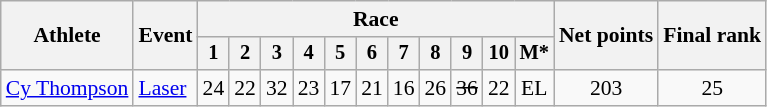<table class="wikitable" style="font-size:90%">
<tr>
<th rowspan="2">Athlete</th>
<th rowspan="2">Event</th>
<th colspan=11>Race</th>
<th rowspan=2>Net points</th>
<th rowspan=2>Final rank</th>
</tr>
<tr style="font-size:95%">
<th>1</th>
<th>2</th>
<th>3</th>
<th>4</th>
<th>5</th>
<th>6</th>
<th>7</th>
<th>8</th>
<th>9</th>
<th>10</th>
<th>M*</th>
</tr>
<tr align=center>
<td align=left><a href='#'>Cy Thompson</a></td>
<td align=left><a href='#'>Laser</a></td>
<td>24</td>
<td>22</td>
<td>32</td>
<td>23</td>
<td>17</td>
<td>21</td>
<td>16</td>
<td>26</td>
<td><s>36</s></td>
<td>22</td>
<td>EL</td>
<td>203</td>
<td>25</td>
</tr>
</table>
